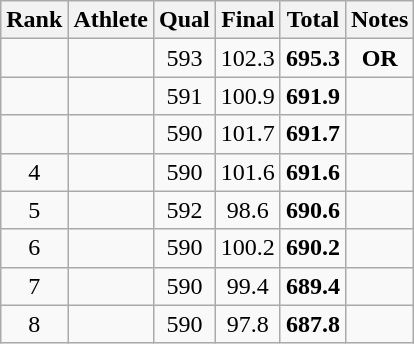<table class="wikitable sortable" style="text-align: center">
<tr>
<th>Rank</th>
<th>Athlete</th>
<th>Qual</th>
<th>Final</th>
<th>Total</th>
<th>Notes</th>
</tr>
<tr>
<td></td>
<td align=left></td>
<td>593</td>
<td>102.3</td>
<td><strong>695.3</strong></td>
<td><strong>OR</strong></td>
</tr>
<tr>
<td></td>
<td align=left></td>
<td>591</td>
<td>100.9</td>
<td><strong>691.9</strong></td>
<td></td>
</tr>
<tr>
<td></td>
<td align=left></td>
<td>590</td>
<td>101.7</td>
<td><strong>691.7</strong></td>
<td></td>
</tr>
<tr>
<td>4</td>
<td align=left></td>
<td>590</td>
<td>101.6</td>
<td><strong>691.6</strong></td>
<td></td>
</tr>
<tr>
<td>5</td>
<td align=left></td>
<td>592</td>
<td>98.6</td>
<td><strong>690.6</strong></td>
<td></td>
</tr>
<tr>
<td>6</td>
<td align=left></td>
<td>590</td>
<td>100.2</td>
<td><strong>690.2</strong></td>
<td></td>
</tr>
<tr>
<td>7</td>
<td align=left></td>
<td>590</td>
<td>99.4</td>
<td><strong>689.4</strong></td>
<td></td>
</tr>
<tr>
<td>8</td>
<td align=left></td>
<td>590</td>
<td>97.8</td>
<td><strong>687.8</strong></td>
<td></td>
</tr>
</table>
